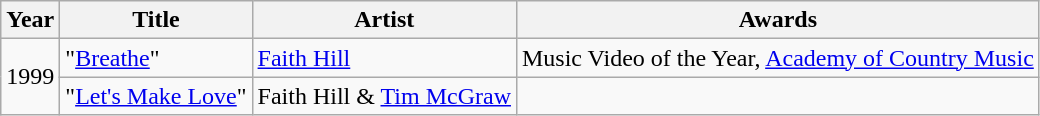<table class="wikitable">
<tr>
<th>Year</th>
<th>Title</th>
<th>Artist</th>
<th>Awards</th>
</tr>
<tr>
<td rowspan=2>1999</td>
<td>"<a href='#'>Breathe</a>"</td>
<td><a href='#'>Faith Hill</a></td>
<td>Music Video of the Year, <a href='#'>Academy of Country Music</a></td>
</tr>
<tr>
<td>"<a href='#'>Let's Make Love</a>"</td>
<td>Faith Hill & <a href='#'>Tim McGraw</a></td>
<td></td>
</tr>
</table>
